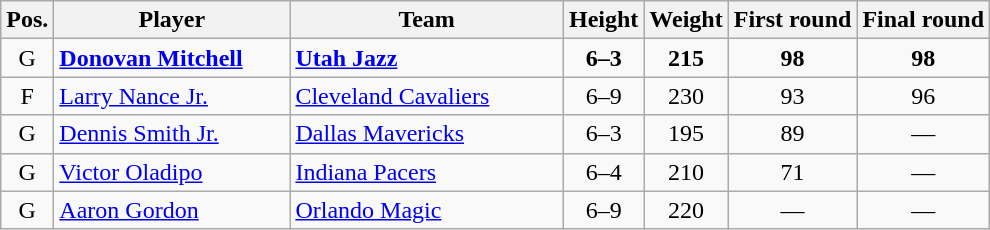<table class="wikitable">
<tr>
<th>Pos.</th>
<th style="width:150px;">Player</th>
<th width=175>Team</th>
<th>Height</th>
<th>Weight</th>
<th>First round</th>
<th>Final round</th>
</tr>
<tr>
<td style="text-align:center">G</td>
<td><strong><a href='#'>Donovan Mitchell</a></strong></td>
<td><strong><a href='#'>Utah Jazz</a></strong></td>
<td align=center><strong>6–3</strong></td>
<td align=center><strong>215</strong></td>
<td align=center><strong>98</strong> </td>
<td style="text-align:center;"><strong>98</strong> </td>
</tr>
<tr>
<td style="text-align:center">F</td>
<td><a href='#'>Larry Nance Jr.</a></td>
<td><a href='#'>Cleveland Cavaliers</a></td>
<td align=center>6–9</td>
<td align=center>230</td>
<td align=center>93 </td>
<td style="text-align:center;">96 </td>
</tr>
<tr>
<td style="text-align:center">G</td>
<td><a href='#'>Dennis Smith Jr.</a></td>
<td><a href='#'>Dallas Mavericks</a></td>
<td align=center>6–3</td>
<td align=center>195</td>
<td align=center>89 </td>
<td style="text-align:center;">—</td>
</tr>
<tr>
<td style="text-align:center">G</td>
<td><a href='#'>Victor Oladipo</a></td>
<td><a href='#'>Indiana Pacers</a></td>
<td align=center>6–4</td>
<td align=center>210</td>
<td align=center>71 </td>
<td style="text-align:center;">—</td>
</tr>
<tr>
<td style="text-align:center">G</td>
<td><a href='#'>Aaron Gordon</a></td>
<td><a href='#'>Orlando Magic</a></td>
<td align=center>6–9</td>
<td align=center>220</td>
<td align=center>—</td>
<td style="text-align:center;">—</td>
</tr>
</table>
